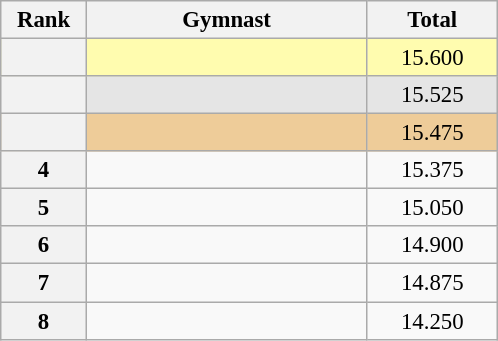<table class="wikitable sortable" style="text-align:center; font-size:95%">
<tr>
<th scope="col" style="width:50px;">Rank</th>
<th scope="col" style="width:180px;">Gymnast</th>
<th scope="col" style="width:80px;">Total</th>
</tr>
<tr style="background:#fffcaf;">
<th scope=row style="text-align:center"></th>
<td style="text-align:left;"></td>
<td>15.600</td>
</tr>
<tr style="background:#e5e5e5;">
<th scope=row style="text-align:center"></th>
<td style="text-align:left;"></td>
<td>15.525</td>
</tr>
<tr style="background:#ec9;">
<th scope=row style="text-align:center"></th>
<td style="text-align:left;"></td>
<td>15.475</td>
</tr>
<tr>
<th scope=row style="text-align:center">4</th>
<td style="text-align:left;"></td>
<td>15.375</td>
</tr>
<tr>
<th scope=row style="text-align:center">5</th>
<td style="text-align:left;"></td>
<td>15.050</td>
</tr>
<tr>
<th scope=row style="text-align:center">6</th>
<td style="text-align:left;"></td>
<td>14.900</td>
</tr>
<tr>
<th scope=row style="text-align:center">7</th>
<td style="text-align:left;"></td>
<td>14.875</td>
</tr>
<tr>
<th scope=row style="text-align:center">8</th>
<td style="text-align:left;"></td>
<td>14.250</td>
</tr>
</table>
